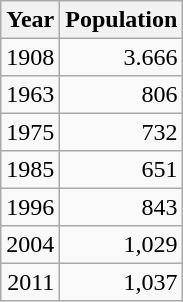<table class="wikitable" style="line-height:1.1em;">
<tr>
<th>Year</th>
<th>Population</th>
</tr>
<tr align="right">
<td>1908</td>
<td>3.666</td>
</tr>
<tr align="right">
<td>1963</td>
<td>806</td>
</tr>
<tr align="right">
<td>1975</td>
<td>732</td>
</tr>
<tr align="right">
<td>1985</td>
<td>651</td>
</tr>
<tr align="right">
<td>1996</td>
<td>843</td>
</tr>
<tr align="right">
<td>2004</td>
<td>1,029</td>
</tr>
<tr align="right">
<td>2011</td>
<td>1,037</td>
</tr>
</table>
